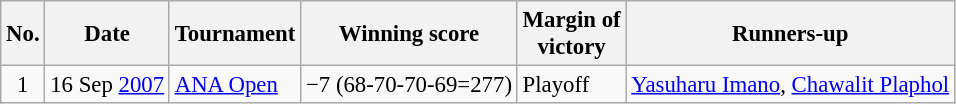<table class="wikitable" style="font-size:95%;">
<tr>
<th>No.</th>
<th>Date</th>
<th>Tournament</th>
<th>Winning score</th>
<th>Margin of<br>victory</th>
<th>Runners-up</th>
</tr>
<tr>
<td align=center>1</td>
<td align=right>16 Sep <a href='#'>2007</a></td>
<td><a href='#'>ANA Open</a></td>
<td>−7 (68-70-70-69=277)</td>
<td>Playoff</td>
<td> <a href='#'>Yasuharu Imano</a>,  <a href='#'>Chawalit Plaphol</a></td>
</tr>
</table>
